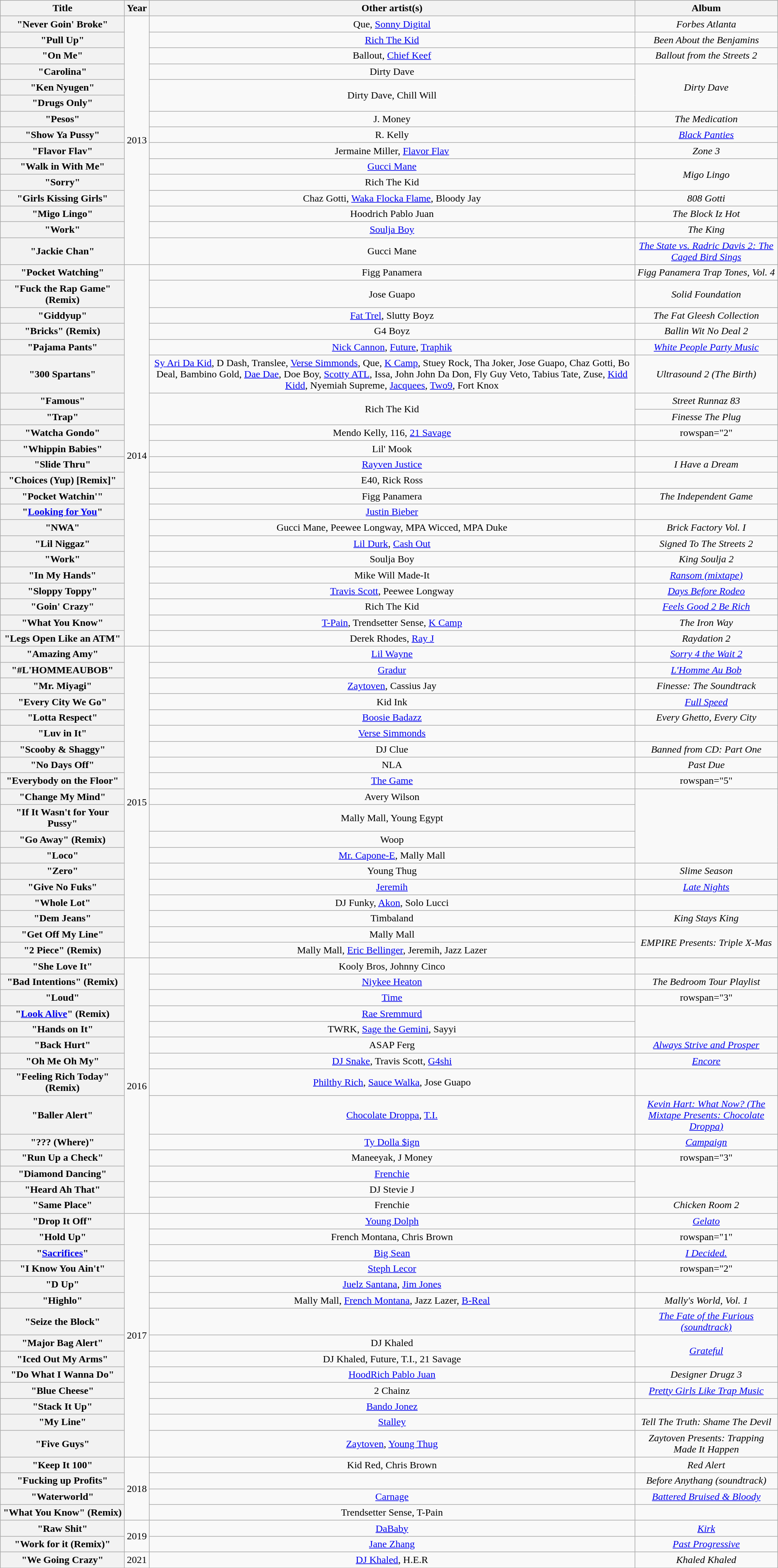<table class="wikitable plainrowheaders" style="text-align:center;">
<tr>
<th scope="col" style="width:12em;">Title</th>
<th scope="col">Year</th>
<th scope="col">Other artist(s)</th>
<th scope="col">Album</th>
</tr>
<tr>
<th scope="row">"Never Goin' Broke"</th>
<td rowspan="15">2013</td>
<td>Que, <a href='#'>Sonny Digital</a></td>
<td><em>Forbes Atlanta</em></td>
</tr>
<tr>
<th scope="row">"Pull Up"</th>
<td><a href='#'>Rich The Kid</a></td>
<td><em>Been About the Benjamins</em></td>
</tr>
<tr>
<th scope="row">"On Me"</th>
<td>Ballout, <a href='#'>Chief Keef</a></td>
<td><em>Ballout from the Streets 2</em></td>
</tr>
<tr>
<th scope="row">"Carolina"</th>
<td>Dirty Dave</td>
<td rowspan="3"><em>Dirty Dave</em></td>
</tr>
<tr>
<th scope="row">"Ken Nyugen"</th>
<td rowspan="2">Dirty Dave, Chill Will</td>
</tr>
<tr>
<th scope="row">"Drugs Only"</th>
</tr>
<tr>
<th scope="row">"Pesos"</th>
<td>J. Money</td>
<td><em>The Medication</em></td>
</tr>
<tr>
<th>"Show Ya Pussy"</th>
<td>R. Kelly</td>
<td><a href='#'><em>Black Panties</em></a></td>
</tr>
<tr>
<th scope="row">"Flavor Flav"</th>
<td>Jermaine Miller, <a href='#'>Flavor Flav</a></td>
<td><em>Zone 3</em></td>
</tr>
<tr>
<th scope="row">"Walk in With Me"</th>
<td><a href='#'>Gucci Mane</a></td>
<td rowspan="2"><em>Migo Lingo</em></td>
</tr>
<tr>
<th scope="row">"Sorry"</th>
<td>Rich The Kid</td>
</tr>
<tr>
<th scope="row">"Girls Kissing Girls"</th>
<td>Chaz Gotti, <a href='#'>Waka Flocka Flame</a>, Bloody Jay</td>
<td><em>808 Gotti</em></td>
</tr>
<tr>
<th scope="row">"Migo Lingo"</th>
<td>Hoodrich Pablo Juan</td>
<td><em>The Block Iz Hot</em></td>
</tr>
<tr>
<th scope="row">"Work"</th>
<td><a href='#'>Soulja Boy</a></td>
<td><em>The King</em></td>
</tr>
<tr>
<th scope="row">"Jackie Chan"</th>
<td>Gucci Mane</td>
<td><em><a href='#'>The State vs. Radric Davis 2: The Caged Bird Sings</a></em></td>
</tr>
<tr>
<th scope="row">"Pocket Watching"</th>
<td rowspan="22">2014</td>
<td>Figg Panamera</td>
<td><em>Figg Panamera Trap Tones, Vol. 4</em></td>
</tr>
<tr>
<th scope="row">"Fuck the Rap Game" (Remix)</th>
<td>Jose Guapo</td>
<td><em>Solid Foundation</em></td>
</tr>
<tr>
<th scope="row">"Giddyup"</th>
<td><a href='#'>Fat Trel</a>, Slutty Boyz</td>
<td><em>The Fat Gleesh Collection</em></td>
</tr>
<tr>
<th scope="row">"Bricks" (Remix)</th>
<td>G4 Boyz</td>
<td><em>Ballin Wit No Deal 2</em></td>
</tr>
<tr>
<th scope="row">"Pajama Pants"</th>
<td><a href='#'>Nick Cannon</a>, <a href='#'>Future</a>, <a href='#'>Traphik</a></td>
<td><em><a href='#'>White People Party Music</a></em></td>
</tr>
<tr>
<th scope="row">"300 Spartans"</th>
<td><a href='#'>Sy Ari Da Kid</a>, D Dash, Translee, <a href='#'>Verse Simmonds</a>, Que, <a href='#'>K Camp</a>, Stuey Rock, Tha Joker, Jose Guapo, Chaz Gotti, Bo Deal, Bambino Gold, <a href='#'>Dae Dae</a>, Doe Boy, <a href='#'>Scotty ATL</a>, Issa, John John Da Don, Fly Guy Veto, Tabius Tate, Zuse, <a href='#'>Kidd Kidd</a>, Nyemiah Supreme, <a href='#'>Jacquees</a>, <a href='#'>Two9</a>, Fort Knox</td>
<td><em>Ultrasound 2 (The Birth)</em></td>
</tr>
<tr>
<th scope="row">"Famous"</th>
<td rowspan="2">Rich The Kid</td>
<td><em>Street Runnaz 83</em></td>
</tr>
<tr>
<th scope="row">"Trap"</th>
<td><em>Finesse The Plug</em></td>
</tr>
<tr>
<th scope="row">"Watcha Gondo"</th>
<td>Mendo Kelly, 116, <a href='#'>21 Savage</a></td>
<td>rowspan="2" </td>
</tr>
<tr>
<th scope="row">"Whippin Babies"</th>
<td>Lil' Mook</td>
</tr>
<tr>
<th scope="row">"Slide Thru"</th>
<td><a href='#'>Rayven Justice</a></td>
<td><em>I Have a Dream</em></td>
</tr>
<tr>
<th>"Choices (Yup) [Remix]"</th>
<td>E40, Rick Ross</td>
<td></td>
</tr>
<tr>
<th scope="row">"Pocket Watchin'"</th>
<td>Figg Panamera</td>
<td><em>The Independent Game</em></td>
</tr>
<tr>
<th scope="row">"<a href='#'>Looking for You</a>"</th>
<td><a href='#'>Justin Bieber</a></td>
<td></td>
</tr>
<tr>
<th scope="row">"NWA"</th>
<td>Gucci Mane, Peewee Longway, MPA Wicced, MPA Duke</td>
<td><em>Brick Factory Vol. I</em></td>
</tr>
<tr>
<th scope="row">"Lil Niggaz"</th>
<td><a href='#'>Lil Durk</a>, <a href='#'>Cash Out</a></td>
<td><em>Signed To The Streets 2</em></td>
</tr>
<tr>
<th scope="row">"Work"</th>
<td>Soulja Boy</td>
<td><em>King Soulja 2</em></td>
</tr>
<tr>
<th>"In My Hands"</th>
<td>Mike Will Made-It</td>
<td><a href='#'><em>Ransom (mixtape)</em></a></td>
</tr>
<tr>
<th scope="row">"Sloppy Toppy"</th>
<td><a href='#'>Travis Scott</a>, Peewee Longway</td>
<td><em><a href='#'>Days Before Rodeo</a></em></td>
</tr>
<tr>
<th scope="row">"Goin' Crazy"</th>
<td>Rich The Kid</td>
<td><em><a href='#'>Feels Good 2 Be Rich</a></em></td>
</tr>
<tr>
<th scope="row">"What You Know"</th>
<td><a href='#'>T-Pain</a>, Trendsetter Sense, <a href='#'>K Camp</a></td>
<td><em>The Iron Way</em></td>
</tr>
<tr>
<th scope="row">"Legs Open Like an ATM"</th>
<td>Derek Rhodes, <a href='#'>Ray J</a></td>
<td><em>Raydation 2</em></td>
</tr>
<tr>
<th scope="row">"Amazing Amy"</th>
<td rowspan="19">2015</td>
<td><a href='#'>Lil Wayne</a></td>
<td><em><a href='#'>Sorry 4 the Wait 2</a></em></td>
</tr>
<tr>
<th scope="row">"#L'HOMMEAUBOB"</th>
<td><a href='#'>Gradur</a></td>
<td><em><a href='#'>L'Homme Au Bob</a></em></td>
</tr>
<tr>
<th scope="row">"Mr. Miyagi"</th>
<td><a href='#'>Zaytoven</a>, Cassius Jay</td>
<td><em>Finesse: The Soundtrack</em></td>
</tr>
<tr>
<th>"Every City We Go"</th>
<td>Kid Ink</td>
<td><a href='#'><em>Full Speed</em></a></td>
</tr>
<tr>
<th scope="row">"Lotta Respect"</th>
<td><a href='#'>Boosie Badazz</a></td>
<td><em>Every Ghetto, Every City</em></td>
</tr>
<tr>
<th scope="row">"Luv in It"</th>
<td><a href='#'>Verse Simmonds</a></td>
<td></td>
</tr>
<tr>
<th scope="row">"Scooby & Shaggy"</th>
<td>DJ Clue</td>
<td><em>Banned from CD: Part One</em></td>
</tr>
<tr>
<th scope="row">"No Days Off"</th>
<td>NLA</td>
<td><em>Past Due</em></td>
</tr>
<tr>
<th scope="row">"Everybody on the Floor"</th>
<td><a href='#'>The Game</a></td>
<td>rowspan="5" </td>
</tr>
<tr>
<th scope="row">"Change My Mind"</th>
<td>Avery Wilson</td>
</tr>
<tr>
<th scope="row">"If It Wasn't for Your Pussy"</th>
<td>Mally Mall, Young Egypt</td>
</tr>
<tr>
<th scope="row">"Go Away" (Remix)</th>
<td>Woop</td>
</tr>
<tr>
<th scope="row">"Loco"</th>
<td><a href='#'>Mr. Capone-E</a>, Mally Mall</td>
</tr>
<tr>
<th>"Zero"</th>
<td>Young Thug</td>
<td><em>Slime Season</em></td>
</tr>
<tr>
<th scope="row">"Give No Fuks"</th>
<td><a href='#'>Jeremih</a></td>
<td><em><a href='#'>Late Nights</a></em></td>
</tr>
<tr>
<th scope="row">"Whole Lot"</th>
<td>DJ Funky, <a href='#'>Akon</a>, Solo Lucci</td>
<td></td>
</tr>
<tr>
<th>"Dem Jeans"</th>
<td>Timbaland</td>
<td><em>King Stays King</em></td>
</tr>
<tr>
<th scope="row">"Get Off My Line"</th>
<td>Mally Mall</td>
<td rowspan="2"><em>EMPIRE Presents: Triple X-Mas</em></td>
</tr>
<tr>
<th scope="row">"2 Piece" (Remix)</th>
<td>Mally Mall, <a href='#'>Eric Bellinger</a>, Jeremih, Jazz Lazer</td>
</tr>
<tr>
<th scope="row">"She Love It"</th>
<td rowspan="14">2016</td>
<td>Kooly Bros, Johnny Cinco</td>
<td></td>
</tr>
<tr>
<th scope="row">"Bad Intentions" (Remix)</th>
<td><a href='#'>Niykee Heaton</a></td>
<td><em>The Bedroom Tour Playlist</em></td>
</tr>
<tr>
<th scope="row">"Loud"</th>
<td><a href='#'>Time</a></td>
<td>rowspan="3" </td>
</tr>
<tr>
<th scope="row">"<a href='#'>Look Alive</a>" (Remix)</th>
<td><a href='#'>Rae Sremmurd</a></td>
</tr>
<tr>
<th scope="row">"Hands on It"</th>
<td>TWRK, <a href='#'>Sage the Gemini</a>, Sayyi</td>
</tr>
<tr>
<th>"Back Hurt"</th>
<td>ASAP Ferg</td>
<td><a href='#'><em>Always Strive and Prosper</em></a></td>
</tr>
<tr>
<th scope="row">"Oh Me Oh My"</th>
<td><a href='#'>DJ Snake</a>, Travis Scott, <a href='#'>G4shi</a></td>
<td><em><a href='#'>Encore</a></em></td>
</tr>
<tr>
<th scope="row">"Feeling Rich Today" (Remix)</th>
<td><a href='#'>Philthy Rich</a>, <a href='#'>Sauce Walka</a>, Jose Guapo</td>
<td></td>
</tr>
<tr>
<th scope="row">"Baller Alert"</th>
<td><a href='#'>Chocolate Droppa</a>, <a href='#'>T.I.</a></td>
<td><em><a href='#'>Kevin Hart: What Now? (The Mixtape Presents: Chocolate Droppa)</a></em></td>
</tr>
<tr>
<th scope="row">"??? (Where)"</th>
<td><a href='#'>Ty Dolla $ign</a></td>
<td><em><a href='#'>Campaign</a></em></td>
</tr>
<tr>
<th scope="row">"Run Up a Check"</th>
<td>Maneeyak, J Money</td>
<td>rowspan="3" </td>
</tr>
<tr>
<th scope="row">"Diamond Dancing"</th>
<td><a href='#'>Frenchie</a></td>
</tr>
<tr>
<th scope="row">"Heard Ah That"</th>
<td>DJ Stevie J</td>
</tr>
<tr>
<th scope="row">"Same Place"</th>
<td>Frenchie</td>
<td><em>Chicken Room 2</em></td>
</tr>
<tr>
<th scope="row">"Drop It Off"</th>
<td rowspan="14">2017</td>
<td><a href='#'>Young Dolph</a></td>
<td><a href='#'><em>Gelato</em></a></td>
</tr>
<tr>
<th scope="row">"Hold Up"</th>
<td>French Montana, Chris Brown</td>
<td>rowspan="1" </td>
</tr>
<tr>
<th scope="row">"<a href='#'>Sacrifices</a>"</th>
<td><a href='#'>Big Sean</a></td>
<td><a href='#'><em>I Decided.</em></a></td>
</tr>
<tr>
<th scope="row">"I Know You Ain't"</th>
<td><a href='#'>Steph Lecor</a></td>
<td>rowspan="2" </td>
</tr>
<tr>
<th scope="row">"D Up"</th>
<td><a href='#'>Juelz Santana</a>, <a href='#'>Jim Jones</a></td>
</tr>
<tr>
<th scope="row">"Highlo"</th>
<td>Mally Mall, <a href='#'>French Montana</a>, Jazz Lazer, <a href='#'>B-Real</a></td>
<td><em>Mally's World, Vol. 1</em></td>
</tr>
<tr>
<th>"Seize the Block"</th>
<td></td>
<td><a href='#'><em>The Fate of the Furious (soundtrack)</em></a></td>
</tr>
<tr>
<th>"Major Bag Alert"</th>
<td>DJ Khaled</td>
<td rowspan="2"><a href='#'><em>Grateful</em></a></td>
</tr>
<tr>
<th>"Iced Out My Arms"</th>
<td>DJ Khaled, Future, T.I., 21 Savage</td>
</tr>
<tr>
<th scope="row">"Do What I Wanna Do"</th>
<td><a href='#'>HoodRich Pablo Juan</a></td>
<td><em>Designer Drugz 3</em></td>
</tr>
<tr>
<th>"Blue Cheese"</th>
<td>2 Chainz</td>
<td><a href='#'><em>Pretty Girls Like Trap Music</em></a></td>
</tr>
<tr>
<th scope="row">"Stack It Up"</th>
<td><a href='#'>Bando Jonez</a></td>
<td></td>
</tr>
<tr>
<th scope="row">"My Line"</th>
<td><a href='#'>Stalley</a></td>
<td><em>Tell The Truth: Shame The Devil</em></td>
</tr>
<tr>
<th scope="row">"Five Guys"</th>
<td><a href='#'>Zaytoven</a>, <a href='#'>Young Thug</a></td>
<td><em>Zaytoven Presents: Trapping Made It Happen</em></td>
</tr>
<tr>
<th scope="row">"Keep It 100"</th>
<td rowspan="4">2018</td>
<td>Kid Red, Chris Brown</td>
<td><em>Red Alert</em></td>
</tr>
<tr>
<th>"Fucking up Profits"</th>
<td></td>
<td><em>Before Anythang (soundtrack)</em></td>
</tr>
<tr>
<th scope="row">"Waterworld"</th>
<td><a href='#'>Carnage</a></td>
<td><em><a href='#'>Battered Bruised & Bloody</a></em></td>
</tr>
<tr>
<th scope="row">"What You Know" (Remix)</th>
<td>Trendsetter Sense, T-Pain</td>
<td></td>
</tr>
<tr>
<th scope="row">"Raw Shit"</th>
<td rowspan="2">2019</td>
<td><a href='#'>DaBaby</a></td>
<td><em><a href='#'>Kirk</a></em></td>
</tr>
<tr>
<th scope="row">"Work for it (Remix)"</th>
<td><a href='#'>Jane Zhang</a></td>
<td><em><a href='#'>Past Progressive</a></em></td>
</tr>
<tr>
<th scope="row">"We Going Crazy"</th>
<td>2021</td>
<td><a href='#'>DJ Khaled</a>, H.E.R</td>
<td><em>Khaled Khaled</em></td>
</tr>
<tr>
</tr>
</table>
